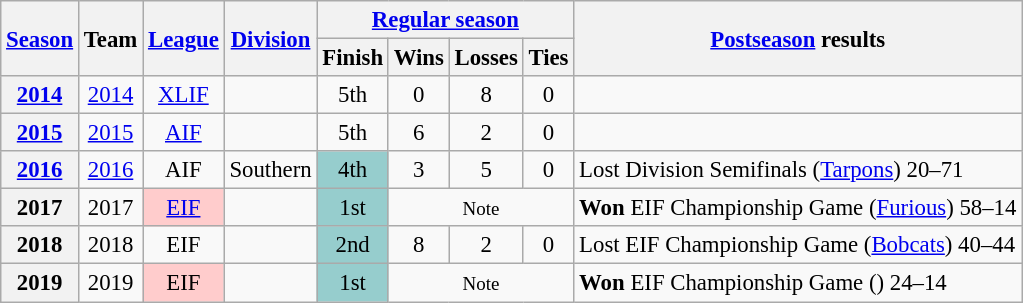<table class="wikitable" style="text-align:center; font-size: 95%;">
<tr>
<th rowspan="2"><a href='#'>Season</a></th>
<th rowspan="2">Team</th>
<th rowspan="2"><a href='#'>League</a></th>
<th rowspan="2"><a href='#'>Division</a></th>
<th colspan="4"><a href='#'>Regular season</a></th>
<th rowspan="2"><a href='#'>Postseason</a> results</th>
</tr>
<tr>
<th>Finish</th>
<th>Wins</th>
<th>Losses</th>
<th>Ties</th>
</tr>
<tr>
<th><a href='#'>2014</a></th>
<td><a href='#'>2014</a></td>
<td><a href='#'>XLIF</a></td>
<td></td>
<td>5th</td>
<td>0</td>
<td>8</td>
<td>0</td>
<td></td>
</tr>
<tr>
<th><a href='#'>2015</a></th>
<td><a href='#'>2015</a></td>
<td><a href='#'>AIF</a></td>
<td></td>
<td>5th</td>
<td>6</td>
<td>2</td>
<td>0</td>
<td></td>
</tr>
<tr>
<th><a href='#'>2016</a></th>
<td><a href='#'>2016</a></td>
<td>AIF</td>
<td>Southern</td>
<td bgcolor=#96cdcd>4th</td>
<td>3</td>
<td>5</td>
<td>0</td>
<td style="text-align:left">Lost Division Semifinals (<a href='#'>Tarpons</a>) 20–71</td>
</tr>
<tr>
<th>2017</th>
<td>2017</td>
<td bgcolor=#fcc><a href='#'>EIF</a></td>
<td></td>
<td bgcolor=#96cdcd>1st</td>
<td colspan=3><small>Note</small></td>
<td style="text-align:left"><strong>Won</strong> EIF Championship Game (<a href='#'>Furious</a>) 58–14</td>
</tr>
<tr>
<th>2018</th>
<td>2018</td>
<td>EIF</td>
<td></td>
<td bgcolor=#96cdcd>2nd</td>
<td>8</td>
<td>2</td>
<td>0</td>
<td style="text-align:left">Lost EIF Championship Game (<a href='#'>Bobcats</a>) 40–44</td>
</tr>
<tr>
<th>2019</th>
<td>2019</td>
<td bgcolor=#fcc>EIF</td>
<td></td>
<td bgcolor=#96cdcd>1st</td>
<td colspan=3><small>Note</small></td>
<td style="text-align:left"><strong>Won</strong> EIF Championship Game () 24–14</td>
</tr>
</table>
